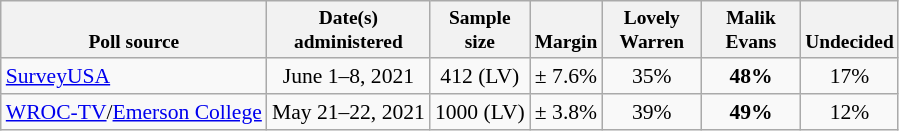<table class="wikitable" style="font-size:90%;text-align:center;">
<tr valign=bottom style="font-size:90%;">
<th>Poll source</th>
<th>Date(s)<br>administered</th>
<th>Sample<br>size</th>
<th>Margin<br></th>
<th style="width:60px;">Lovely<br>Warren</th>
<th style="width:60px;">Malik<br>Evans</th>
<th>Undecided</th>
</tr>
<tr>
<td style="text-align:left;"><a href='#'>SurveyUSA</a></td>
<td>June 1–8, 2021</td>
<td>412 (LV)</td>
<td>± 7.6%</td>
<td>35%</td>
<td><strong>48%</strong></td>
<td>17%</td>
</tr>
<tr>
<td style="text-align:left;"><a href='#'>WROC-TV</a>/<a href='#'>Emerson College</a></td>
<td>May 21–22, 2021</td>
<td>1000 (LV)</td>
<td>± 3.8%</td>
<td>39%</td>
<td><strong>49%</strong></td>
<td>12%</td>
</tr>
</table>
